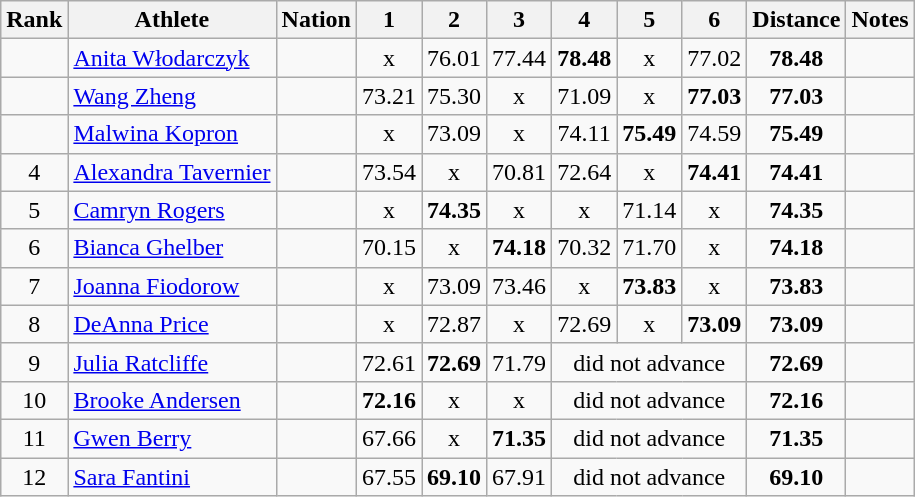<table class="wikitable sortable" style="text-align:center">
<tr>
<th>Rank</th>
<th>Athlete</th>
<th>Nation</th>
<th>1</th>
<th>2</th>
<th>3</th>
<th>4</th>
<th>5</th>
<th>6</th>
<th>Distance</th>
<th>Notes</th>
</tr>
<tr>
<td></td>
<td align="left"><a href='#'>Anita Włodarczyk</a></td>
<td align="left"></td>
<td>x</td>
<td>76.01</td>
<td>77.44</td>
<td><strong>78.48</strong></td>
<td>x</td>
<td>77.02</td>
<td><strong>78.48</strong></td>
<td></td>
</tr>
<tr>
<td></td>
<td align="left"><a href='#'>Wang Zheng</a></td>
<td align="left"></td>
<td>73.21</td>
<td>75.30</td>
<td>x</td>
<td>71.09</td>
<td>x</td>
<td><strong>77.03</strong></td>
<td><strong>77.03</strong></td>
<td></td>
</tr>
<tr>
<td></td>
<td align="left"><a href='#'>Malwina Kopron</a></td>
<td align="left"></td>
<td>x</td>
<td>73.09</td>
<td>x</td>
<td>74.11</td>
<td><strong>75.49</strong></td>
<td>74.59</td>
<td><strong>75.49</strong></td>
<td></td>
</tr>
<tr>
<td>4</td>
<td align="left"><a href='#'>Alexandra Tavernier</a></td>
<td align="left"></td>
<td>73.54</td>
<td>x</td>
<td>70.81</td>
<td>72.64</td>
<td>x</td>
<td><strong>74.41</strong></td>
<td><strong>74.41</strong></td>
<td></td>
</tr>
<tr>
<td>5</td>
<td align="left"><a href='#'>Camryn Rogers</a></td>
<td align="left"></td>
<td>x</td>
<td><strong>74.35</strong></td>
<td>x</td>
<td>x</td>
<td>71.14</td>
<td>x</td>
<td><strong>74.35</strong></td>
<td></td>
</tr>
<tr>
<td>6</td>
<td align="left"><a href='#'>Bianca Ghelber</a></td>
<td align="left"></td>
<td>70.15</td>
<td>x</td>
<td><strong>74.18</strong></td>
<td>70.32</td>
<td>71.70</td>
<td>x</td>
<td><strong>74.18</strong></td>
<td></td>
</tr>
<tr>
<td>7</td>
<td align="left"><a href='#'>Joanna Fiodorow</a></td>
<td align="left"></td>
<td>x</td>
<td>73.09</td>
<td>73.46</td>
<td>x</td>
<td><strong>73.83</strong></td>
<td>x</td>
<td><strong>73.83</strong></td>
<td></td>
</tr>
<tr>
<td>8</td>
<td align="left"><a href='#'>DeAnna Price</a></td>
<td align="left"></td>
<td>x</td>
<td>72.87</td>
<td>x</td>
<td>72.69</td>
<td>x</td>
<td><strong>73.09</strong></td>
<td><strong>73.09</strong></td>
<td></td>
</tr>
<tr>
<td>9</td>
<td align="left"><a href='#'>Julia Ratcliffe</a></td>
<td align="left"></td>
<td>72.61</td>
<td><strong>72.69</strong></td>
<td>71.79</td>
<td colspan=3>did not advance</td>
<td><strong>72.69</strong></td>
<td></td>
</tr>
<tr>
<td>10</td>
<td align="left"><a href='#'>Brooke Andersen</a></td>
<td align="left"></td>
<td><strong>72.16</strong></td>
<td>x</td>
<td>x</td>
<td colspan=3>did not advance</td>
<td><strong>72.16</strong></td>
<td></td>
</tr>
<tr>
<td>11</td>
<td align="left"><a href='#'>Gwen Berry</a></td>
<td align="left"></td>
<td>67.66</td>
<td>x</td>
<td><strong>71.35</strong></td>
<td colspan=3>did not advance</td>
<td><strong>71.35</strong></td>
<td></td>
</tr>
<tr>
<td>12</td>
<td align="left"><a href='#'>Sara Fantini</a></td>
<td align="left"></td>
<td>67.55</td>
<td><strong>69.10</strong></td>
<td>67.91</td>
<td colspan=3>did not advance</td>
<td><strong>69.10</strong></td>
<td></td>
</tr>
</table>
